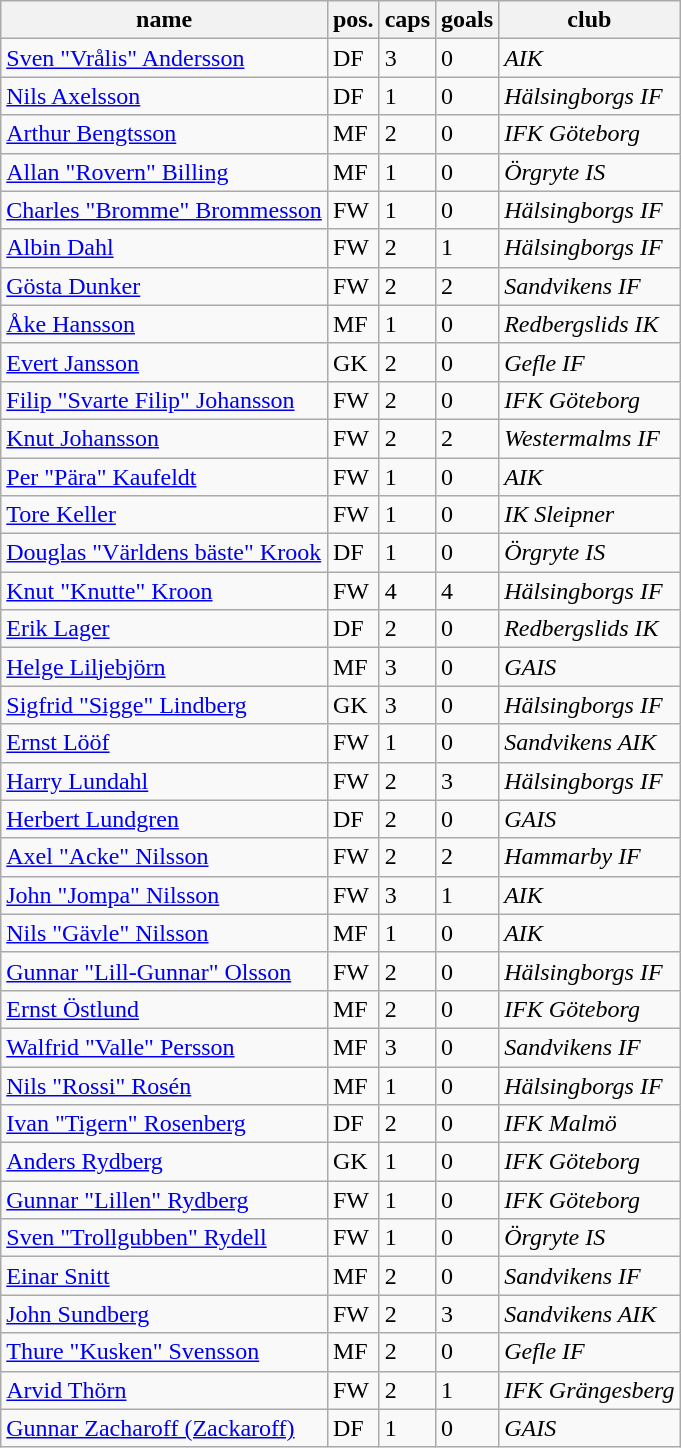<table class="wikitable" border="1">
<tr>
<th>name</th>
<th>pos.</th>
<th>caps</th>
<th>goals</th>
<th>club</th>
</tr>
<tr>
<td><a href='#'>Sven "Vrålis" Andersson</a></td>
<td>DF</td>
<td>3</td>
<td>0</td>
<td><em>AIK</em></td>
</tr>
<tr>
<td><a href='#'>Nils Axelsson</a></td>
<td>DF</td>
<td>1</td>
<td>0</td>
<td><em>Hälsingborgs IF</em></td>
</tr>
<tr>
<td><a href='#'>Arthur Bengtsson</a></td>
<td>MF</td>
<td>2</td>
<td>0</td>
<td><em>IFK Göteborg</em></td>
</tr>
<tr>
<td><a href='#'>Allan "Rovern" Billing</a></td>
<td>MF</td>
<td>1</td>
<td>0</td>
<td><em>Örgryte IS</em></td>
</tr>
<tr>
<td><a href='#'>Charles "Bromme" Brommesson</a></td>
<td>FW</td>
<td>1</td>
<td>0</td>
<td><em>Hälsingborgs IF</em></td>
</tr>
<tr>
<td><a href='#'>Albin Dahl</a></td>
<td>FW</td>
<td>2</td>
<td>1</td>
<td><em>Hälsingborgs IF</em></td>
</tr>
<tr>
<td><a href='#'>Gösta Dunker</a></td>
<td>FW</td>
<td>2</td>
<td>2</td>
<td><em>Sandvikens IF</em></td>
</tr>
<tr>
<td><a href='#'>Åke Hansson</a></td>
<td>MF</td>
<td>1</td>
<td>0</td>
<td><em>Redbergslids IK</em></td>
</tr>
<tr>
<td><a href='#'>Evert Jansson</a></td>
<td>GK</td>
<td>2</td>
<td>0</td>
<td><em>Gefle IF</em></td>
</tr>
<tr>
<td><a href='#'>Filip "Svarte Filip" Johansson</a></td>
<td>FW</td>
<td>2</td>
<td>0</td>
<td><em>IFK Göteborg</em></td>
</tr>
<tr>
<td><a href='#'>Knut Johansson</a></td>
<td>FW</td>
<td>2</td>
<td>2</td>
<td><em>Westermalms IF</em></td>
</tr>
<tr>
<td><a href='#'>Per "Pära" Kaufeldt</a></td>
<td>FW</td>
<td>1</td>
<td>0</td>
<td><em>AIK</em></td>
</tr>
<tr>
<td><a href='#'>Tore Keller</a></td>
<td>FW</td>
<td>1</td>
<td>0</td>
<td><em>IK Sleipner</em></td>
</tr>
<tr>
<td><a href='#'>Douglas "Världens bäste" Krook</a></td>
<td>DF</td>
<td>1</td>
<td>0</td>
<td><em>Örgryte IS</em></td>
</tr>
<tr>
<td><a href='#'>Knut "Knutte" Kroon</a></td>
<td>FW</td>
<td>4</td>
<td>4</td>
<td><em>Hälsingborgs IF</em></td>
</tr>
<tr>
<td><a href='#'>Erik Lager</a></td>
<td>DF</td>
<td>2</td>
<td>0</td>
<td><em>Redbergslids IK</em></td>
</tr>
<tr>
<td><a href='#'>Helge Liljebjörn</a></td>
<td>MF</td>
<td>3</td>
<td>0</td>
<td><em>GAIS</em></td>
</tr>
<tr>
<td><a href='#'>Sigfrid "Sigge" Lindberg</a></td>
<td>GK</td>
<td>3</td>
<td>0</td>
<td><em>Hälsingborgs IF</em></td>
</tr>
<tr>
<td><a href='#'>Ernst Lööf</a></td>
<td>FW</td>
<td>1</td>
<td>0</td>
<td><em>Sandvikens AIK</em></td>
</tr>
<tr>
<td><a href='#'>Harry Lundahl</a></td>
<td>FW</td>
<td>2</td>
<td>3</td>
<td><em>Hälsingborgs IF</em></td>
</tr>
<tr>
<td><a href='#'>Herbert Lundgren</a></td>
<td>DF</td>
<td>2</td>
<td>0</td>
<td><em>GAIS</em></td>
</tr>
<tr>
<td><a href='#'>Axel "Acke" Nilsson</a></td>
<td>FW</td>
<td>2</td>
<td>2</td>
<td><em>Hammarby IF</em></td>
</tr>
<tr>
<td><a href='#'>John "Jompa" Nilsson</a></td>
<td>FW</td>
<td>3</td>
<td>1</td>
<td><em>AIK</em></td>
</tr>
<tr>
<td><a href='#'>Nils "Gävle" Nilsson</a></td>
<td>MF</td>
<td>1</td>
<td>0</td>
<td><em>AIK</em></td>
</tr>
<tr>
<td><a href='#'>Gunnar "Lill-Gunnar" Olsson</a></td>
<td>FW</td>
<td>2</td>
<td>0</td>
<td><em>Hälsingborgs IF</em></td>
</tr>
<tr>
<td><a href='#'>Ernst Östlund</a></td>
<td>MF</td>
<td>2</td>
<td>0</td>
<td><em>IFK Göteborg</em></td>
</tr>
<tr>
<td><a href='#'>Walfrid "Valle" Persson</a></td>
<td>MF</td>
<td>3</td>
<td>0</td>
<td><em>Sandvikens IF</em></td>
</tr>
<tr>
<td><a href='#'>Nils "Rossi" Rosén</a></td>
<td>MF</td>
<td>1</td>
<td>0</td>
<td><em>Hälsingborgs IF</em></td>
</tr>
<tr>
<td><a href='#'>Ivan "Tigern" Rosenberg</a></td>
<td>DF</td>
<td>2</td>
<td>0</td>
<td><em>IFK Malmö</em></td>
</tr>
<tr>
<td><a href='#'>Anders Rydberg</a></td>
<td>GK</td>
<td>1</td>
<td>0</td>
<td><em>IFK Göteborg</em></td>
</tr>
<tr>
<td><a href='#'>Gunnar "Lillen" Rydberg</a></td>
<td>FW</td>
<td>1</td>
<td>0</td>
<td><em>IFK Göteborg</em></td>
</tr>
<tr>
<td><a href='#'>Sven "Trollgubben" Rydell</a></td>
<td>FW</td>
<td>1</td>
<td>0</td>
<td><em>Örgryte IS</em></td>
</tr>
<tr>
<td><a href='#'>Einar Snitt</a></td>
<td>MF</td>
<td>2</td>
<td>0</td>
<td><em>Sandvikens IF</em></td>
</tr>
<tr>
<td><a href='#'>John Sundberg</a></td>
<td>FW</td>
<td>2</td>
<td>3</td>
<td><em>Sandvikens AIK</em></td>
</tr>
<tr>
<td><a href='#'>Thure "Kusken" Svensson</a></td>
<td>MF</td>
<td>2</td>
<td>0</td>
<td><em>Gefle IF</em></td>
</tr>
<tr>
<td><a href='#'>Arvid Thörn</a></td>
<td>FW</td>
<td>2</td>
<td>1</td>
<td><em>IFK Grängesberg</em></td>
</tr>
<tr>
<td><a href='#'>Gunnar Zacharoff (Zackaroff)</a></td>
<td>DF</td>
<td>1</td>
<td>0</td>
<td><em>GAIS</em></td>
</tr>
</table>
